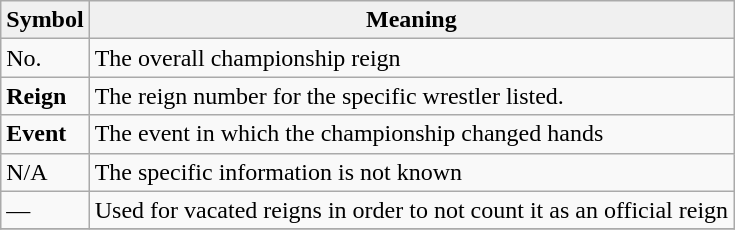<table class="wikitable">
<tr>
<th style="background: #f0f0f0;">Symbol</th>
<th style="background: #f0f0f0;">Meaning</th>
</tr>
<tr>
<td>No.</td>
<td>The overall championship reign</td>
</tr>
<tr>
<td><strong>Reign</strong></td>
<td>The reign number for the specific wrestler listed.</td>
</tr>
<tr>
<td><strong>Event</strong></td>
<td>The event in which the championship changed hands</td>
</tr>
<tr>
<td>N/A</td>
<td>The specific information is not known</td>
</tr>
<tr>
<td>—</td>
<td>Used for vacated reigns in order to not count it as an official reign</td>
</tr>
<tr>
</tr>
</table>
